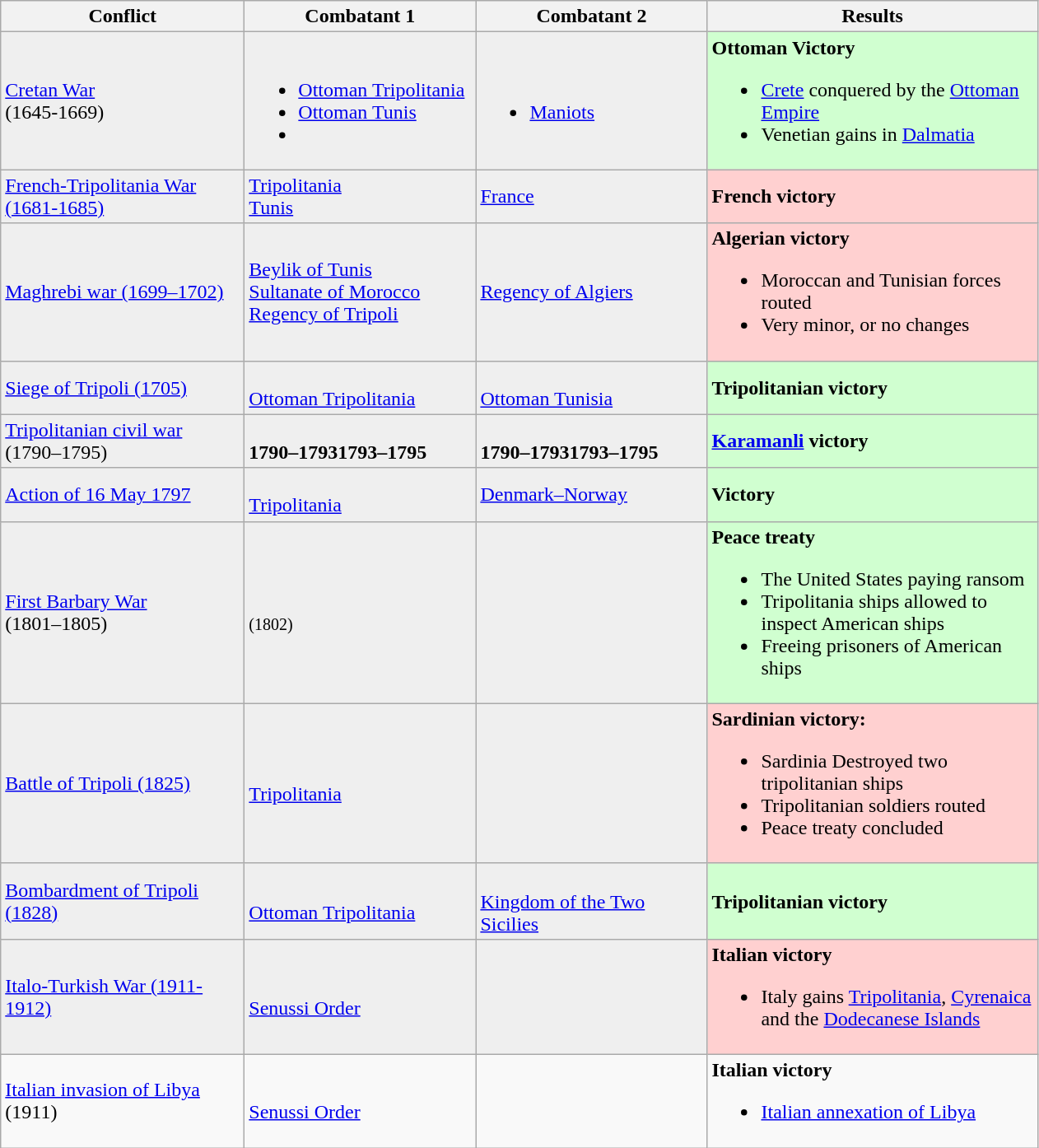<table class="wikitable">
<tr>
<th rowspan="1" width="190px">Conflict</th>
<th rowspan="1" width="180px">Combatant 1</th>
<th rowspan="1" width="180px">Combatant 2</th>
<th rowspan="1" width="260px">Results</th>
</tr>
<tr>
<td style="background:#efefef"><a href='#'>Cretan War</a><br>(1645-1669)</td>
<td style="background:#efefef"><br><ul><li><a href='#'>Ottoman Tripolitania</a></li><li><a href='#'>Ottoman Tunis</a></li><li></li></ul></td>
<td style="background:#efefef"><br><ul><li> <a href='#'>Maniots</a></li></ul></td>
<td style="background:#D0FFD0"><strong>Ottoman Victory</strong><br><ul><li><a href='#'>Crete</a> conquered by the <a href='#'>Ottoman Empire</a></li><li>Venetian gains in <a href='#'>Dalmatia</a></li></ul></td>
</tr>
<tr>
<td style="background:#efefef"><a href='#'>French-Tripolitania War (1681-1685)</a></td>
<td style="background:#efefef"> <a href='#'>Tripolitania</a><br> <a href='#'>Tunis</a></td>
<td style="background:#efefef"> <a href='#'>France</a></td>
<td style="background:#FFD0D0"><strong>French victory</strong></td>
</tr>
<tr>
<td style="background:#efefef"><a href='#'>Maghrebi war (1699–1702)</a></td>
<td style="background:#efefef">  <a href='#'>Beylik of Tunis</a><br> <a href='#'>Sultanate of Morocco</a><br> <a href='#'>Regency of Tripoli</a></td>
<td style="background:#efefef"> <a href='#'>Regency of Algiers</a></td>
<td style="background:#FFD0D0"><strong>Algerian victory</strong><br><ul><li>Moroccan and Tunisian forces routed</li><li>Very minor, or no changes</li></ul></td>
</tr>
<tr>
<td style="background:#efefef"><a href='#'>Siege of Tripoli (1705)</a></td>
<td style="background:#efefef"><br> <a href='#'>Ottoman Tripolitania</a></td>
<td style="background:#efefef"><br> <a href='#'>Ottoman Tunisia</a></td>
<td style="background:#D0FFD0"><strong>Tripolitanian victory</strong></td>
</tr>
<tr>
<td style="background:#efefef"><a href='#'>Tripolitanian civil war</a><br>(1790–1795)</td>
<td style="background:#efefef"><br><strong>1790–1793</strong><strong>1793–1795</strong></td>
<td style="background:#efefef"><br><strong>1790–1793</strong><strong>1793–1795</strong></td>
<td style="background:#D0FFD0"><strong><a href='#'>Karamanli</a> victory</strong></td>
</tr>
<tr>
<td style="background:#efefef"><a href='#'>Action of 16 May 1797</a></td>
<td style="background:#efefef"><br> <a href='#'>Tripolitania</a></td>
<td style="background:#efefef"> <a href='#'>Denmark–Norway</a></td>
<td style="background:#D0FFD0"><strong>Victory</strong></td>
</tr>
<tr>
<td style="background:#efefef"><a href='#'>First Barbary War</a><br>(1801–1805)</td>
<td style="background:#efefef"><br><small> (1802)</small></td>
<td style="background:#efefef"><br> <br> <br></td>
<td style="background:#D0FFD0"><strong>Peace treaty</strong><br><ul><li>The United States paying ransom</li><li>Tripolitania ships allowed to inspect American ships</li><li>Freeing prisoners of American ships</li></ul></td>
</tr>
<tr>
<td style="background:#efefef"><a href='#'>Battle of Tripoli (1825)</a></td>
<td style="background:#efefef"><br> <a href='#'>Tripolitania</a></td>
<td style="background:#efefef"><br></td>
<td style="background:#FFD0D0"><strong>Sardinian victory:</strong><br><ul><li>Sardinia Destroyed two tripolitanian ships</li><li>Tripolitanian soldiers routed</li><li>Peace treaty concluded</li></ul></td>
</tr>
<tr>
<td style="background:#efefef"><a href='#'>Bombardment of Tripoli (1828)</a></td>
<td style="background:#efefef"><br> <a href='#'>Ottoman Tripolitania</a></td>
<td style="background:#efefef"><br> <a href='#'>Kingdom of the Two Sicilies</a></td>
<td style="background:#D0FFD0"><strong>Tripolitanian victory</strong></td>
</tr>
<tr>
<td style="background:#efefef"><a href='#'>Italo-Turkish War (1911-1912)</a></td>
<td style="background:#efefef"><br> <a href='#'>Senussi Order</a></td>
<td style="background:#efefef"></td>
<td style="background:#FFD0D0"><strong>Italian victory</strong><br><ul><li>Italy gains <a href='#'>Tripolitania</a>, <a href='#'>Cyrenaica</a> and the <a href='#'>Dodecanese Islands</a></li></ul></td>
</tr>
<tr>
<td><a href='#'>Italian invasion of Libya</a><br>(1911)</td>
<td><br> <a href='#'>Senussi Order</a></td>
<td></td>
<td><strong>Italian victory</strong><br><ul><li><a href='#'>Italian annexation of Libya</a></li></ul></td>
</tr>
</table>
